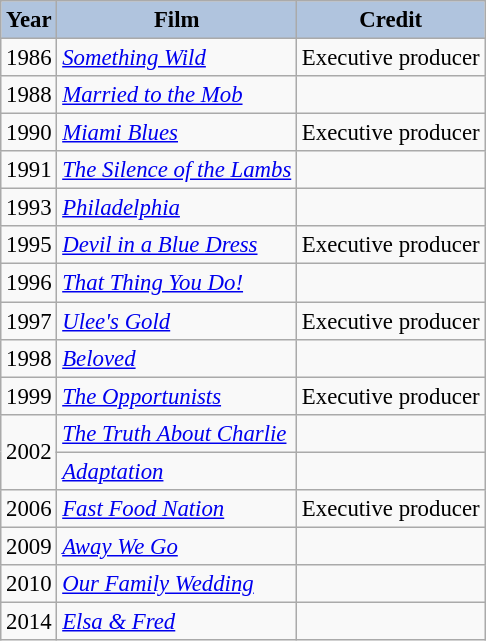<table class="wikitable" style="font-size:95%;">
<tr>
<th style="background:#B0C4DE;">Year</th>
<th style="background:#B0C4DE;">Film</th>
<th style="background:#B0C4DE;">Credit</th>
</tr>
<tr>
<td>1986</td>
<td><em><a href='#'>Something Wild</a></em></td>
<td>Executive producer</td>
</tr>
<tr>
<td>1988</td>
<td><em><a href='#'>Married to the Mob</a></em></td>
<td></td>
</tr>
<tr>
<td>1990</td>
<td><em><a href='#'>Miami Blues</a></em></td>
<td>Executive producer</td>
</tr>
<tr>
<td>1991</td>
<td><em><a href='#'>The Silence of the Lambs</a></em></td>
<td></td>
</tr>
<tr>
<td>1993</td>
<td><em><a href='#'>Philadelphia</a></em></td>
<td></td>
</tr>
<tr>
<td>1995</td>
<td><em><a href='#'>Devil in a Blue Dress</a></em></td>
<td>Executive producer</td>
</tr>
<tr>
<td>1996</td>
<td><em><a href='#'>That Thing You Do!</a></em></td>
<td></td>
</tr>
<tr>
<td>1997</td>
<td><em><a href='#'>Ulee's Gold</a></em></td>
<td>Executive producer</td>
</tr>
<tr>
<td>1998</td>
<td><em><a href='#'>Beloved</a></em></td>
<td></td>
</tr>
<tr>
<td>1999</td>
<td><em><a href='#'>The Opportunists</a></em></td>
<td>Executive producer</td>
</tr>
<tr>
<td rowspan=2>2002</td>
<td><em><a href='#'>The Truth About Charlie</a></em></td>
<td></td>
</tr>
<tr>
<td><em><a href='#'>Adaptation</a></em></td>
<td></td>
</tr>
<tr>
<td>2006</td>
<td><em><a href='#'>Fast Food Nation</a></em></td>
<td>Executive producer</td>
</tr>
<tr>
<td>2009</td>
<td><em><a href='#'>Away We Go</a></em></td>
<td></td>
</tr>
<tr>
<td>2010</td>
<td><em><a href='#'>Our Family Wedding</a></em></td>
<td></td>
</tr>
<tr>
<td>2014</td>
<td><em><a href='#'>Elsa & Fred</a></em></td>
<td></td>
</tr>
</table>
